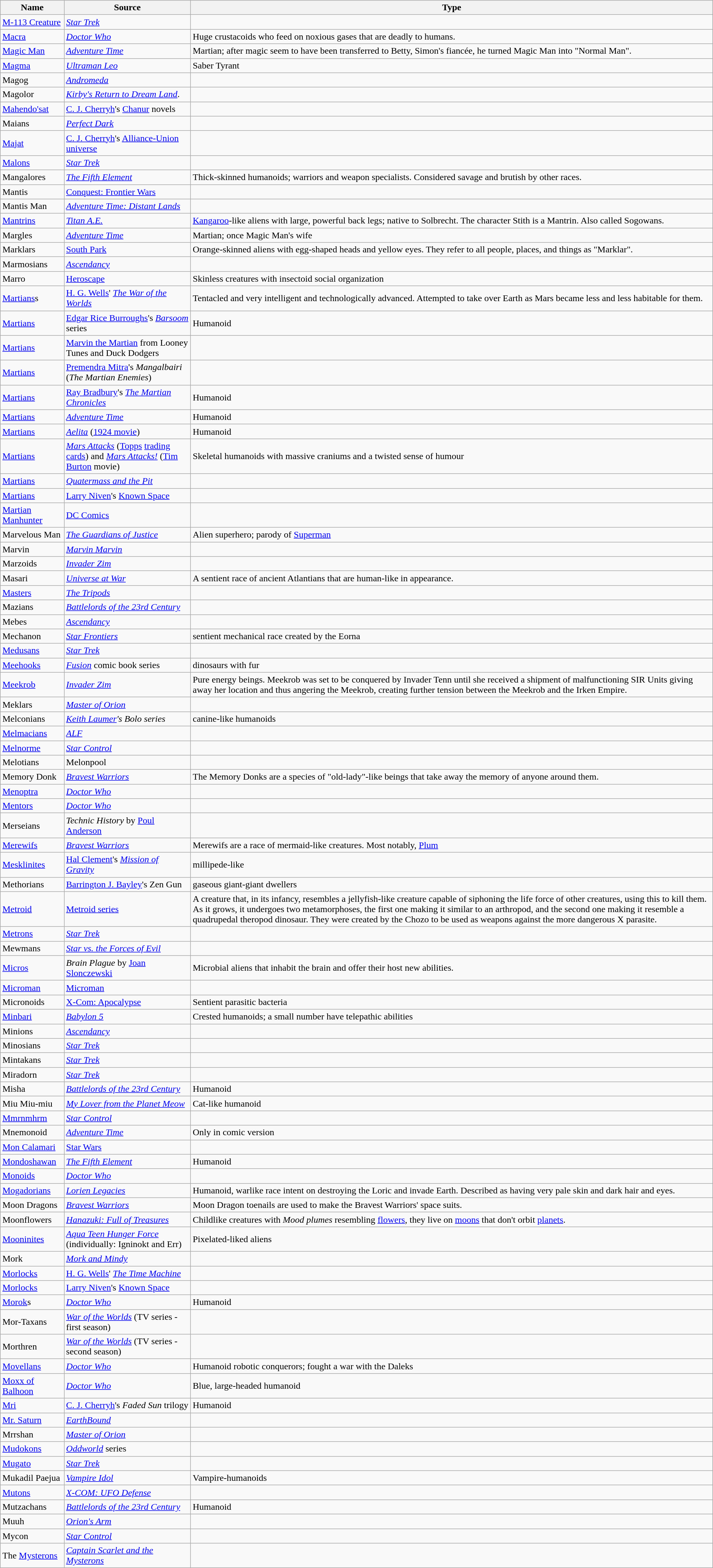<table class="wikitable sortable">
<tr>
<th>Name</th>
<th>Source</th>
<th>Type</th>
</tr>
<tr>
<td><a href='#'>M-113 Creature</a></td>
<td><em><a href='#'>Star Trek</a></em></td>
<td></td>
</tr>
<tr>
<td><a href='#'>Macra</a></td>
<td><em><a href='#'>Doctor Who</a></em></td>
<td>Huge crustacoids who feed on noxious gases that are deadly to humans.</td>
</tr>
<tr>
<td><a href='#'>Magic Man</a></td>
<td><em><a href='#'>Adventure Time</a></em></td>
<td>Martian; after magic seem to have been transferred to Betty, Simon's fiancée, he turned Magic Man into "Normal Man".</td>
</tr>
<tr>
<td><a href='#'>Magma</a></td>
<td><em><a href='#'>Ultraman Leo</a></em></td>
<td>Saber Tyrant</td>
</tr>
<tr>
<td>Magog</td>
<td><em><a href='#'>Andromeda</a></em></td>
<td></td>
</tr>
<tr>
<td>Magolor</td>
<td><em><a href='#'>Kirby's Return to Dream Land</a></em>.</td>
</tr>
<tr>
<td><a href='#'>Mahendo'sat</a></td>
<td><a href='#'>C. J. Cherryh</a>'s <a href='#'>Chanur</a> novels</td>
<td></td>
</tr>
<tr>
<td>Maians</td>
<td><em><a href='#'>Perfect Dark</a></em></td>
<td></td>
</tr>
<tr>
<td><a href='#'>Majat</a></td>
<td><a href='#'>C. J. Cherryh</a>'s <a href='#'>Alliance-Union universe</a></td>
<td></td>
</tr>
<tr>
<td><a href='#'>Malons</a></td>
<td><em><a href='#'>Star Trek</a></em></td>
<td></td>
</tr>
<tr>
<td>Mangalores</td>
<td><em><a href='#'>The Fifth Element</a></em></td>
<td>Thick-skinned humanoids; warriors and weapon specialists. Considered savage and brutish by other races.</td>
</tr>
<tr>
<td>Mantis</td>
<td><a href='#'>Conquest: Frontier Wars</a></td>
<td></td>
</tr>
<tr>
<td>Mantis Man</td>
<td><em><a href='#'>Adventure Time: Distant Lands</a></em></td>
<td></td>
</tr>
<tr>
<td><a href='#'>Mantrins</a></td>
<td><em><a href='#'>Titan A.E.</a></em></td>
<td><a href='#'>Kangaroo</a>-like aliens with large, powerful back legs; native to Solbrecht. The character Stith is a Mantrin. Also called Sogowans.</td>
</tr>
<tr>
<td>Margles</td>
<td><em><a href='#'>Adventure Time</a></em></td>
<td>Martian; once Magic Man's wife</td>
</tr>
<tr>
<td>Marklars</td>
<td><a href='#'>South Park</a></td>
<td>Orange-skinned aliens with egg-shaped heads and yellow eyes. They refer to all people, places, and things as "Marklar".</td>
</tr>
<tr>
<td>Marmosians</td>
<td><em><a href='#'>Ascendancy</a></em></td>
<td></td>
</tr>
<tr>
<td>Marro</td>
<td><a href='#'>Heroscape</a></td>
<td>Skinless creatures with insectoid social organization</td>
</tr>
<tr>
<td><a href='#'>Martians</a>s</td>
<td><a href='#'>H. G. Wells</a>' <em><a href='#'>The War of the Worlds</a></em></td>
<td>Tentacled and very intelligent and technologically advanced. Attempted to take over Earth as Mars became less and less habitable for them.</td>
</tr>
<tr>
<td><a href='#'>Martians</a></td>
<td><a href='#'>Edgar Rice Burroughs</a>'s <em><a href='#'>Barsoom</a></em> series</td>
<td>Humanoid</td>
</tr>
<tr>
<td><a href='#'>Martians</a></td>
<td><a href='#'>Marvin the Martian</a> from Looney Tunes and Duck Dodgers</td>
<td></td>
</tr>
<tr>
<td><a href='#'>Martians</a></td>
<td><a href='#'>Premendra Mitra</a>'s <em>Mangalbairi</em> (<em>The Martian Enemies</em>)</td>
<td></td>
</tr>
<tr>
<td><a href='#'>Martians</a></td>
<td><a href='#'>Ray Bradbury</a>'s <em><a href='#'>The Martian Chronicles</a></em></td>
<td>Humanoid</td>
</tr>
<tr>
<td><a href='#'>Martians</a></td>
<td><em><a href='#'>Adventure Time</a></em></td>
<td>Humanoid</td>
</tr>
<tr>
<td><a href='#'>Martians</a></td>
<td><em><a href='#'>Aelita</a></em> (<a href='#'>1924 movie</a>)</td>
<td>Humanoid</td>
</tr>
<tr>
<td><a href='#'>Martians</a></td>
<td><em><a href='#'>Mars Attacks</a></em> (<a href='#'>Topps</a> <a href='#'>trading cards</a>) and <em><a href='#'>Mars Attacks!</a></em> (<a href='#'>Tim Burton</a> movie)</td>
<td>Skeletal humanoids with massive craniums and a twisted sense of humour</td>
</tr>
<tr>
<td><a href='#'>Martians</a></td>
<td><em><a href='#'>Quatermass and the Pit</a></em></td>
<td></td>
</tr>
<tr>
<td><a href='#'>Martians</a></td>
<td><a href='#'>Larry Niven</a>'s <a href='#'>Known Space</a></td>
<td></td>
</tr>
<tr>
<td><a href='#'>Martian Manhunter</a></td>
<td><a href='#'>DC Comics</a></td>
<td></td>
</tr>
<tr>
<td>Marvelous Man</td>
<td><em><a href='#'>The Guardians of Justice</a></em></td>
<td>Alien superhero; parody of <a href='#'>Superman</a></td>
</tr>
<tr>
<td>Marvin</td>
<td><em><a href='#'>Marvin Marvin</a></em></td>
<td></td>
</tr>
<tr>
<td>Marzoids</td>
<td><em><a href='#'>Invader Zim</a></em></td>
<td></td>
</tr>
<tr>
<td>Masari</td>
<td><em><a href='#'>Universe at War</a></em></td>
<td>A sentient race of ancient Atlantians that are human-like in appearance.</td>
</tr>
<tr>
<td><a href='#'>Masters</a></td>
<td><em><a href='#'>The Tripods</a></em></td>
<td></td>
</tr>
<tr>
<td>Mazians</td>
<td><em><a href='#'>Battlelords of the 23rd Century</a></em></td>
<td></td>
</tr>
<tr>
<td>Mebes</td>
<td><em><a href='#'>Ascendancy</a></em></td>
<td></td>
</tr>
<tr>
<td>Mechanon</td>
<td><em><a href='#'>Star Frontiers</a></em></td>
<td>sentient mechanical race created by the Eorna</td>
</tr>
<tr>
<td><a href='#'>Medusans</a></td>
<td><em><a href='#'>Star Trek</a></em></td>
<td></td>
</tr>
<tr>
<td><a href='#'>Meehooks</a></td>
<td><em><a href='#'>Fusion</a></em> comic book series</td>
<td>dinosaurs with fur</td>
</tr>
<tr>
<td><a href='#'>Meekrob</a></td>
<td><em><a href='#'>Invader Zim</a></em></td>
<td>Pure energy beings. Meekrob was set to be conquered by Invader Tenn until she received a shipment of malfunctioning SIR Units giving away her location and thus angering the Meekrob, creating further tension between the Meekrob and the Irken Empire.</td>
</tr>
<tr>
<td>Meklars</td>
<td><em><a href='#'>Master of Orion</a></em></td>
<td></td>
</tr>
<tr>
<td>Melconians</td>
<td><em><a href='#'>Keith Laumer</a>'s Bolo series</em></td>
<td>canine-like humanoids</td>
</tr>
<tr>
<td><a href='#'>Melmacians</a></td>
<td><em><a href='#'>ALF</a></em></td>
<td></td>
</tr>
<tr>
<td><a href='#'>Melnorme</a></td>
<td><em><a href='#'>Star Control</a></em></td>
<td></td>
</tr>
<tr>
<td>Melotians</td>
<td>Melonpool</td>
<td></td>
</tr>
<tr>
<td>Memory Donk</td>
<td><em><a href='#'>Bravest Warriors</a></em></td>
<td>The Memory Donks are a species of "old-lady"-like beings that take away the memory of anyone around them.</td>
</tr>
<tr>
<td><a href='#'>Menoptra</a></td>
<td><em><a href='#'>Doctor Who</a></em></td>
<td></td>
</tr>
<tr>
<td><a href='#'>Mentors</a></td>
<td><em><a href='#'>Doctor Who</a></em></td>
<td></td>
</tr>
<tr>
<td>Merseians</td>
<td><em>Technic History</em> by <a href='#'>Poul Anderson</a></td>
<td></td>
</tr>
<tr>
<td><a href='#'>Merewifs</a></td>
<td><em><a href='#'>Bravest Warriors</a></em></td>
<td>Merewifs are a race of mermaid-like creatures. Most notably, <a href='#'>Plum</a></td>
</tr>
<tr>
<td><a href='#'>Mesklinites</a></td>
<td><a href='#'>Hal Clement</a>'s <em><a href='#'>Mission of Gravity</a></em></td>
<td>millipede-like</td>
</tr>
<tr>
<td>Methorians</td>
<td><a href='#'>Barrington J. Bayley</a>'s Zen Gun</td>
<td>gaseous giant-giant dwellers</td>
</tr>
<tr>
<td><a href='#'>Metroid</a></td>
<td><a href='#'>Metroid series</a></td>
<td>A creature that, in its infancy, resembles a jellyfish-like creature capable of siphoning the life force of other creatures, using this to kill them. As it grows, it undergoes two metamorphoses, the first one making it similar to an arthropod, and the second one making it resemble a quadrupedal theropod dinosaur. They were created by the Chozo to be used as weapons against the more dangerous X parasite.</td>
</tr>
<tr>
<td><a href='#'>Metrons</a></td>
<td><em><a href='#'>Star Trek</a></em></td>
<td></td>
</tr>
<tr>
<td>Mewmans</td>
<td><em><a href='#'>Star vs. the Forces of Evil</a></em></td>
<td></td>
</tr>
<tr>
<td><a href='#'>Micros</a></td>
<td><em>Brain Plague</em> by <a href='#'>Joan Slonczewski</a></td>
<td>Microbial aliens that inhabit the brain and offer their host new abilities.</td>
</tr>
<tr>
<td><a href='#'>Microman</a></td>
<td><a href='#'>Microman</a></td>
<td></td>
</tr>
<tr>
<td>Micronoids</td>
<td><a href='#'>X-Com: Apocalypse</a></td>
<td>Sentient parasitic bacteria</td>
</tr>
<tr>
<td><a href='#'>Minbari</a></td>
<td><em><a href='#'>Babylon 5</a></em></td>
<td>Crested humanoids; a small number have telepathic abilities</td>
</tr>
<tr>
<td>Minions</td>
<td><em><a href='#'>Ascendancy</a></em></td>
<td></td>
</tr>
<tr>
<td>Minosians</td>
<td><em><a href='#'>Star Trek</a></em></td>
<td></td>
</tr>
<tr>
<td>Mintakans</td>
<td><em><a href='#'>Star Trek</a></em></td>
<td></td>
</tr>
<tr>
<td>Miradorn</td>
<td><em><a href='#'>Star Trek</a></em></td>
<td></td>
</tr>
<tr>
<td>Misha</td>
<td><em><a href='#'>Battlelords of the 23rd Century</a></em></td>
<td>Humanoid</td>
</tr>
<tr>
<td>Miu Miu-miu</td>
<td><em><a href='#'>My Lover from the Planet Meow</a></em></td>
<td>Cat-like humanoid</td>
</tr>
<tr>
<td><a href='#'>Mmrnmhrm</a></td>
<td><em><a href='#'>Star Control</a></em></td>
<td></td>
</tr>
<tr>
<td>Mnemonoid</td>
<td><em><a href='#'>Adventure Time</a></em></td>
<td>Only in comic version</td>
</tr>
<tr>
<td><a href='#'>Mon Calamari</a></td>
<td><a href='#'>Star Wars</a></td>
<td></td>
</tr>
<tr>
<td><a href='#'>Mondoshawan</a></td>
<td><em><a href='#'>The Fifth Element</a></em></td>
<td>Humanoid</td>
</tr>
<tr>
<td><a href='#'>Monoids</a></td>
<td><em><a href='#'>Doctor Who</a></em></td>
<td></td>
</tr>
<tr>
<td><a href='#'>Mogadorians</a></td>
<td><em><a href='#'>Lorien Legacies</a></em></td>
<td>Humanoid, warlike race intent on destroying the Loric and invade Earth. Described as having very pale skin and dark hair and eyes.</td>
</tr>
<tr>
<td>Moon Dragons</td>
<td><em><a href='#'>Bravest Warriors</a></em></td>
<td>Moon Dragon toenails are used to make the Bravest Warriors' space suits.</td>
</tr>
<tr>
<td>Moonflowers</td>
<td><em><a href='#'>Hanazuki: Full of Treasures</a></em></td>
<td>Childlike creatures with <em>Mood plumes</em> resembling <a href='#'>flowers</a>, they live on <a href='#'>moons</a> that don't orbit <a href='#'>planets</a>.</td>
</tr>
<tr>
<td><a href='#'>Mooninites</a></td>
<td><em><a href='#'>Aqua Teen Hunger Force</a></em> (individually: Igninokt and Err)</td>
<td>Pixelated-liked aliens</td>
</tr>
<tr>
<td>Mork</td>
<td><em><a href='#'>Mork and Mindy</a></em></td>
<td></td>
</tr>
<tr>
<td><a href='#'>Morlocks</a></td>
<td><a href='#'>H. G. Wells</a>' <em><a href='#'>The Time Machine</a></em></td>
<td></td>
</tr>
<tr>
<td><a href='#'>Morlocks</a></td>
<td><a href='#'>Larry Niven</a>'s <a href='#'>Known Space</a></td>
<td></td>
</tr>
<tr>
<td><a href='#'>Morok</a>s</td>
<td><em><a href='#'>Doctor Who</a></em></td>
<td>Humanoid</td>
</tr>
<tr>
<td>Mor-Taxans</td>
<td><em><a href='#'>War of the Worlds</a></em> (TV series - first season)</td>
<td></td>
</tr>
<tr>
<td>Morthren</td>
<td><em><a href='#'>War of the Worlds</a></em> (TV series - second season)</td>
<td></td>
</tr>
<tr>
<td><a href='#'>Movellans</a></td>
<td><em><a href='#'>Doctor Who</a></em></td>
<td>Humanoid robotic conquerors; fought a war with the Daleks</td>
</tr>
<tr>
<td><a href='#'>Moxx of Balhoon</a></td>
<td><em><a href='#'>Doctor Who</a></em></td>
<td>Blue, large-headed humanoid</td>
</tr>
<tr>
<td><a href='#'>Mri</a></td>
<td><a href='#'>C. J. Cherryh</a>'s <em>Faded Sun</em> trilogy</td>
<td>Humanoid</td>
</tr>
<tr>
<td><a href='#'>Mr. Saturn</a></td>
<td><em><a href='#'>EarthBound</a></em></td>
<td></td>
</tr>
<tr>
<td>Mrrshan</td>
<td><em><a href='#'>Master of Orion</a></em></td>
<td></td>
</tr>
<tr>
<td><a href='#'>Mudokons</a></td>
<td><em><a href='#'>Oddworld</a></em> series</td>
<td></td>
</tr>
<tr>
<td><a href='#'>Mugato</a></td>
<td><em><a href='#'>Star Trek</a></em></td>
<td></td>
</tr>
<tr>
<td>Mukadil Paejua</td>
<td><em><a href='#'>Vampire Idol</a></em></td>
<td>Vampire-humanoids</td>
</tr>
<tr>
<td><a href='#'>Mutons</a></td>
<td><em><a href='#'>X-COM: UFO Defense</a></em></td>
<td></td>
</tr>
<tr>
<td>Mutzachans</td>
<td><em><a href='#'>Battlelords of the 23rd Century</a></em></td>
<td>Humanoid</td>
</tr>
<tr>
<td>Muuh</td>
<td><em><a href='#'>Orion's Arm</a></em></td>
<td></td>
</tr>
<tr>
<td>Mycon</td>
<td><em><a href='#'>Star Control</a></em></td>
<td></td>
</tr>
<tr>
<td>The <a href='#'>Mysterons</a></td>
<td><em><a href='#'>Captain Scarlet and the Mysterons</a></em></td>
<td></td>
</tr>
</table>
